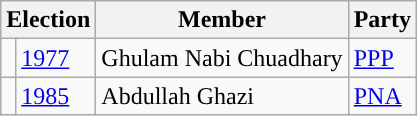<table class="wikitable">
<tr>
<th colspan="2">Election</th>
<th>Member</th>
<th>Party</th>
</tr>
<tr>
<td style="background-color: "></td>
<td><a href='#'>1977</a></td>
<td>Ghulam Nabi Chuadhary</td>
<td><a href='#'>PPP</a></td>
</tr>
<tr>
<td style="background-color: "></td>
<td><a href='#'>1985</a></td>
<td>Abdullah Ghazi</td>
<td><a href='#'>PNA</a></td>
</tr>
</table>
